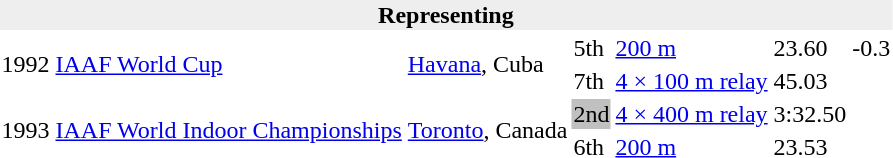<table>
<tr>
<th bgcolor="#eeeeee" colspan="8">Representing </th>
</tr>
<tr>
<td rowspan=2>1992</td>
<td rowspan=2><a href='#'>IAAF World Cup</a></td>
<td rowspan=2><a href='#'>Havana</a>, Cuba</td>
<td>5th</td>
<td><a href='#'>200 m</a></td>
<td>23.60</td>
<td>-0.3</td>
</tr>
<tr>
<td>7th</td>
<td><a href='#'>4 × 100 m relay</a></td>
<td>45.03</td>
<td></td>
</tr>
<tr>
<td rowspan=2>1993</td>
<td rowspan=2><a href='#'>IAAF World Indoor Championships</a></td>
<td rowspan=2><a href='#'>Toronto</a>, Canada</td>
<td bgcolor=silver>2nd</td>
<td><a href='#'>4 × 400 m relay</a></td>
<td>3:32.50</td>
<td></td>
</tr>
<tr>
<td>6th</td>
<td><a href='#'>200 m</a></td>
<td>23.53</td>
<td></td>
</tr>
</table>
